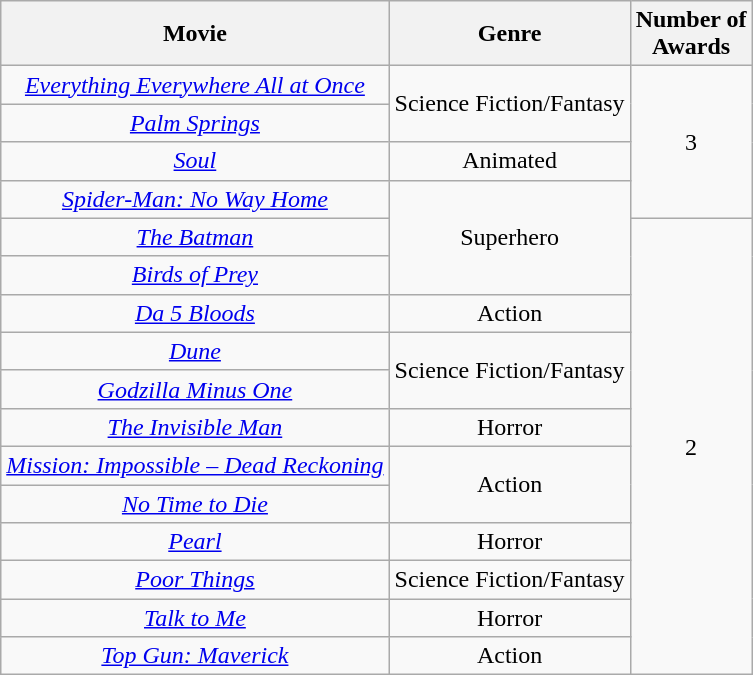<table class="wikitable">
<tr>
<th>Movie</th>
<th>Genre</th>
<th>Number of<br>Awards</th>
</tr>
<tr style="text-align:center">
<td><em><a href='#'>Everything Everywhere All at Once</a></em></td>
<td rowspan="2">Science Fiction/Fantasy</td>
<td rowspan="4">3</td>
</tr>
<tr style="text-align:center">
<td><em><a href='#'>Palm Springs</a></em></td>
</tr>
<tr style="text-align:center">
<td><em><a href='#'>Soul</a></em></td>
<td>Animated</td>
</tr>
<tr style="text-align:center">
<td><em><a href='#'>Spider-Man: No Way Home</a></em></td>
<td rowspan="3">Superhero</td>
</tr>
<tr style="text-align:center">
<td><em><a href='#'>The Batman</a></em></td>
<td rowspan="12">2</td>
</tr>
<tr style="text-align:center">
<td><em><a href='#'>Birds of Prey</a></em></td>
</tr>
<tr style="text-align:center">
<td><em><a href='#'>Da 5 Bloods</a></em></td>
<td>Action</td>
</tr>
<tr style="text-align:center">
<td><em><a href='#'>Dune</a></em></td>
<td rowspan="2">Science Fiction/Fantasy</td>
</tr>
<tr style="text-align:center">
<td><em><a href='#'>Godzilla Minus One</a></em></td>
</tr>
<tr style="text-align:center">
<td><em><a href='#'>The Invisible Man</a></em></td>
<td>Horror</td>
</tr>
<tr style="text-align:center">
<td><em><a href='#'>Mission: Impossible – Dead Reckoning</a></em></td>
<td rowspan="2">Action</td>
</tr>
<tr style="text-align:center">
<td><em><a href='#'>No Time to Die</a></em></td>
</tr>
<tr style="text-align:center">
<td><em><a href='#'>Pearl</a></em></td>
<td>Horror</td>
</tr>
<tr style="text-align:center">
<td><em><a href='#'>Poor Things</a></em></td>
<td>Science Fiction/Fantasy</td>
</tr>
<tr style="text-align:center">
<td><em><a href='#'>Talk to Me</a></em></td>
<td>Horror</td>
</tr>
<tr style="text-align:center">
<td><em><a href='#'>Top Gun: Maverick</a></em></td>
<td>Action</td>
</tr>
</table>
